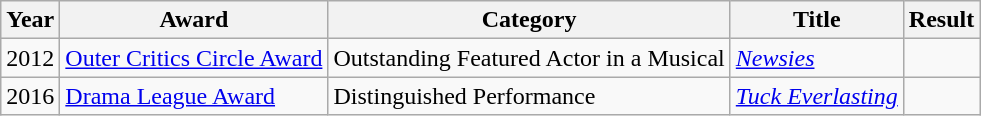<table class="wikitable">
<tr>
<th>Year</th>
<th>Award</th>
<th>Category</th>
<th>Title</th>
<th>Result</th>
</tr>
<tr>
<td>2012</td>
<td><a href='#'>Outer Critics Circle Award</a></td>
<td>Outstanding Featured Actor in a Musical</td>
<td><em><a href='#'>Newsies</a></em></td>
<td></td>
</tr>
<tr>
<td>2016</td>
<td><a href='#'>Drama League Award</a></td>
<td>Distinguished Performance</td>
<td><em><a href='#'>Tuck Everlasting</a></em></td>
<td></td>
</tr>
</table>
